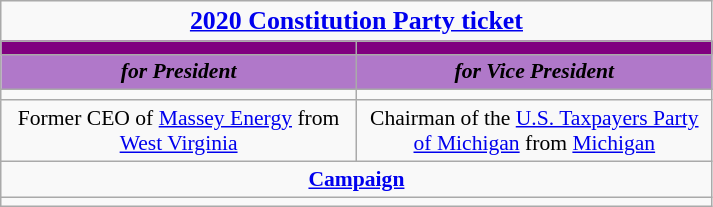<table class="wikitable" style="font-size:90%; text-align:center">
<tr>
<td colspan=2><big><strong><a href='#'>2020 Constitution Party ticket</a></strong></big></td>
</tr>
<tr>
<th style="font-size:135%; background:#800080"></th>
<th style="font-size:135%; background:#800080"></th>
</tr>
<tr style="color:#000; font-size:100%; background:#B078C9">
<td><strong><em>for President</em></strong></td>
<td><strong><em>for Vice President</em></strong></td>
</tr>
<tr>
<td></td>
<td></td>
</tr>
<tr>
<td style=width:16em>Former CEO of <a href='#'>Massey Energy</a> from <a href='#'>West Virginia</a></td>
<td style=width:16em>Chairman of the <a href='#'>U.S. Taxpayers Party of Michigan</a> from <a href='#'>Michigan</a></td>
</tr>
<tr>
<td colspan=2><a href='#'><strong>Campaign</strong></a></td>
</tr>
<tr>
<td colspan=2></td>
</tr>
</table>
